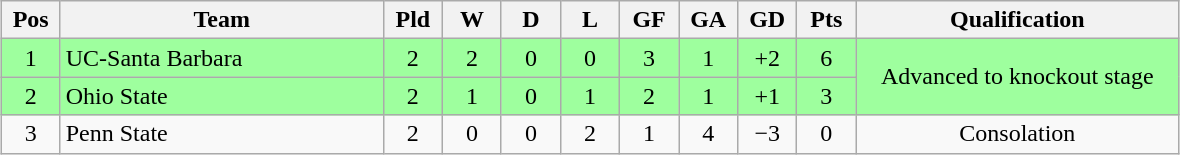<table class="wikitable" style="text-align:center; margin: 1em auto">
<tr>
<th style="width:2em">Pos</th>
<th style="width:13em">Team</th>
<th style="width:2em">Pld</th>
<th style="width:2em">W</th>
<th style="width:2em">D</th>
<th style="width:2em">L</th>
<th style="width:2em">GF</th>
<th style="width:2em">GA</th>
<th style="width:2em">GD</th>
<th style="width:2em">Pts</th>
<th style="width:13em">Qualification</th>
</tr>
<tr bgcolor="#9eff9e">
<td>1</td>
<td style="text-align:left">UC-Santa Barbara</td>
<td>2</td>
<td>2</td>
<td>0</td>
<td>0</td>
<td>3</td>
<td>1</td>
<td>+2</td>
<td>6</td>
<td rowspan="2">Advanced to knockout stage</td>
</tr>
<tr bgcolor="#9eff9e">
<td>2</td>
<td style="text-align:left">Ohio State</td>
<td>2</td>
<td>1</td>
<td>0</td>
<td>1</td>
<td>2</td>
<td>1</td>
<td>+1</td>
<td>3</td>
</tr>
<tr>
<td>3</td>
<td style="text-align:left">Penn State</td>
<td>2</td>
<td>0</td>
<td>0</td>
<td>2</td>
<td>1</td>
<td>4</td>
<td>−3</td>
<td>0</td>
<td>Consolation</td>
</tr>
</table>
